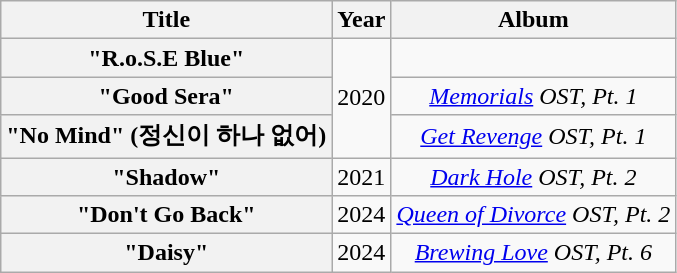<table class="wikitable plainrowheaders" style="text-align:center">
<tr>
<th scope="col">Title</th>
<th scope="col">Year</th>
<th scope="col">Album</th>
</tr>
<tr>
<th scope="row">"R.o.S.E Blue" </th>
<td rowspan="3">2020</td>
<td></td>
</tr>
<tr>
<th scope="row">"Good Sera" </th>
<td><em><a href='#'>Memorials</a> OST, Pt. 1</em></td>
</tr>
<tr>
<th scope="row">"No Mind" (정신이 하나 없어)</th>
<td><em><a href='#'>Get Revenge</a> OST, Pt. 1</em></td>
</tr>
<tr>
<th scope="row">"Shadow" </th>
<td>2021</td>
<td><em><a href='#'>Dark Hole</a> OST, Pt. 2</em></td>
</tr>
<tr>
<th scope="row">"Don't Go Back" </th>
<td>2024</td>
<td><em><a href='#'>Queen of Divorce</a> OST, Pt. 2</em></td>
</tr>
<tr>
<th scope="row">"Daisy" </th>
<td>2024</td>
<td><em><a href='#'>Brewing Love</a> OST, Pt. 6</em></td>
</tr>
</table>
